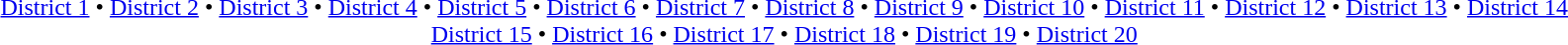<table id=toc class=toc summary=Contents>
<tr>
<td style="text-align:center;"><br><a href='#'>District 1</a> • <a href='#'>District 2</a> • <a href='#'>District 3</a> • <a href='#'>District 4</a> • <a href='#'>District 5</a> • <a href='#'>District 6</a> • <a href='#'>District 7</a> • <a href='#'>District 8</a> • <a href='#'>District 9</a> • <a href='#'>District 10</a> • <a href='#'>District 11</a> • <a href='#'>District 12</a> • <a href='#'>District 13</a> • <a href='#'>District 14</a><br><a href='#'>District 15</a> • <a href='#'>District 16</a> • <a href='#'>District 17</a> • <a href='#'>District 18</a> • <a href='#'>District 19</a> • <a href='#'>District 20</a></td>
</tr>
</table>
